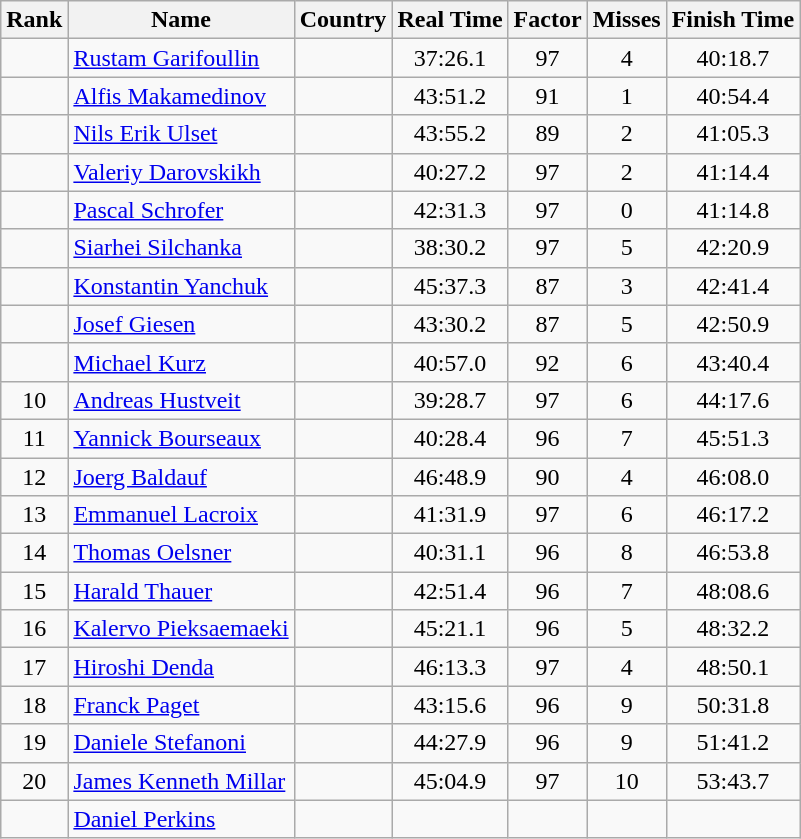<table class="wikitable sortable" style="text-align:center">
<tr>
<th>Rank</th>
<th>Name</th>
<th>Country</th>
<th>Real Time</th>
<th>Factor</th>
<th>Misses</th>
<th>Finish Time</th>
</tr>
<tr>
<td></td>
<td align=left><a href='#'>Rustam Garifoullin</a></td>
<td align=left></td>
<td>37:26.1</td>
<td>97</td>
<td>4</td>
<td>40:18.7</td>
</tr>
<tr>
<td></td>
<td align=left><a href='#'>Alfis Makamedinov</a></td>
<td align=left></td>
<td>43:51.2</td>
<td>91</td>
<td>1</td>
<td>40:54.4</td>
</tr>
<tr>
<td></td>
<td align=left><a href='#'>Nils Erik Ulset</a></td>
<td align=left></td>
<td>43:55.2</td>
<td>89</td>
<td>2</td>
<td>41:05.3</td>
</tr>
<tr>
<td></td>
<td align=left><a href='#'>Valeriy Darovskikh</a></td>
<td align=left></td>
<td>40:27.2</td>
<td>97</td>
<td>2</td>
<td>41:14.4</td>
</tr>
<tr>
<td></td>
<td align=left><a href='#'>Pascal Schrofer</a></td>
<td align=left></td>
<td>42:31.3</td>
<td>97</td>
<td>0</td>
<td>41:14.8</td>
</tr>
<tr>
<td></td>
<td align=left><a href='#'>Siarhei Silchanka</a></td>
<td align=left></td>
<td>38:30.2</td>
<td>97</td>
<td>5</td>
<td>42:20.9</td>
</tr>
<tr>
<td></td>
<td align=left><a href='#'>Konstantin Yanchuk</a></td>
<td align=left></td>
<td>45:37.3</td>
<td>87</td>
<td>3</td>
<td>42:41.4</td>
</tr>
<tr>
<td></td>
<td align=left><a href='#'>Josef Giesen</a></td>
<td align=left></td>
<td>43:30.2</td>
<td>87</td>
<td>5</td>
<td>42:50.9</td>
</tr>
<tr>
<td></td>
<td align=left><a href='#'>Michael Kurz</a></td>
<td align=left></td>
<td>40:57.0</td>
<td>92</td>
<td>6</td>
<td>43:40.4</td>
</tr>
<tr>
<td>10</td>
<td align=left><a href='#'>Andreas Hustveit</a></td>
<td align=left></td>
<td>39:28.7</td>
<td>97</td>
<td>6</td>
<td>44:17.6</td>
</tr>
<tr>
<td>11</td>
<td align=left><a href='#'>Yannick Bourseaux</a></td>
<td align=left></td>
<td>40:28.4</td>
<td>96</td>
<td>7</td>
<td>45:51.3</td>
</tr>
<tr>
<td>12</td>
<td align=left><a href='#'>Joerg Baldauf</a></td>
<td align=left></td>
<td>46:48.9</td>
<td>90</td>
<td>4</td>
<td>46:08.0</td>
</tr>
<tr>
<td>13</td>
<td align=left><a href='#'>Emmanuel Lacroix</a></td>
<td align=left></td>
<td>41:31.9</td>
<td>97</td>
<td>6</td>
<td>46:17.2</td>
</tr>
<tr>
<td>14</td>
<td align=left><a href='#'>Thomas Oelsner</a></td>
<td align=left></td>
<td>40:31.1</td>
<td>96</td>
<td>8</td>
<td>46:53.8</td>
</tr>
<tr>
<td>15</td>
<td align=left><a href='#'>Harald Thauer</a></td>
<td align=left></td>
<td>42:51.4</td>
<td>96</td>
<td>7</td>
<td>48:08.6</td>
</tr>
<tr>
<td>16</td>
<td align=left><a href='#'>Kalervo Pieksaemaeki</a></td>
<td align=left></td>
<td>45:21.1</td>
<td>96</td>
<td>5</td>
<td>48:32.2</td>
</tr>
<tr>
<td>17</td>
<td align=left><a href='#'>Hiroshi Denda</a></td>
<td align=left></td>
<td>46:13.3</td>
<td>97</td>
<td>4</td>
<td>48:50.1</td>
</tr>
<tr>
<td>18</td>
<td align=left><a href='#'>Franck Paget</a></td>
<td align=left></td>
<td>43:15.6</td>
<td>96</td>
<td>9</td>
<td>50:31.8</td>
</tr>
<tr>
<td>19</td>
<td align=left><a href='#'>Daniele Stefanoni</a></td>
<td align=left></td>
<td>44:27.9</td>
<td>96</td>
<td>9</td>
<td>51:41.2</td>
</tr>
<tr>
<td>20</td>
<td align=left><a href='#'>James Kenneth Millar</a></td>
<td align=left></td>
<td>45:04.9</td>
<td>97</td>
<td>10</td>
<td>53:43.7</td>
</tr>
<tr>
<td></td>
<td align=left><a href='#'>Daniel Perkins</a></td>
<td align=left></td>
<td></td>
<td></td>
<td></td>
<td></td>
</tr>
</table>
